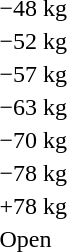<table>
<tr>
<td>−48 kg</td>
<td></td>
<td></td>
<td><br></td>
</tr>
<tr>
<td>−52 kg</td>
<td></td>
<td></td>
<td><br></td>
</tr>
<tr>
<td>−57 kg</td>
<td></td>
<td></td>
<td><br></td>
</tr>
<tr>
<td>−63 kg</td>
<td></td>
<td></td>
<td><br></td>
</tr>
<tr>
<td>−70 kg</td>
<td></td>
<td></td>
<td><br></td>
</tr>
<tr>
<td>−78 kg</td>
<td></td>
<td></td>
<td><br></td>
</tr>
<tr>
<td>+78 kg</td>
<td></td>
<td></td>
<td><br></td>
</tr>
<tr>
<td>Open</td>
<td></td>
<td></td>
<td><br></td>
</tr>
</table>
